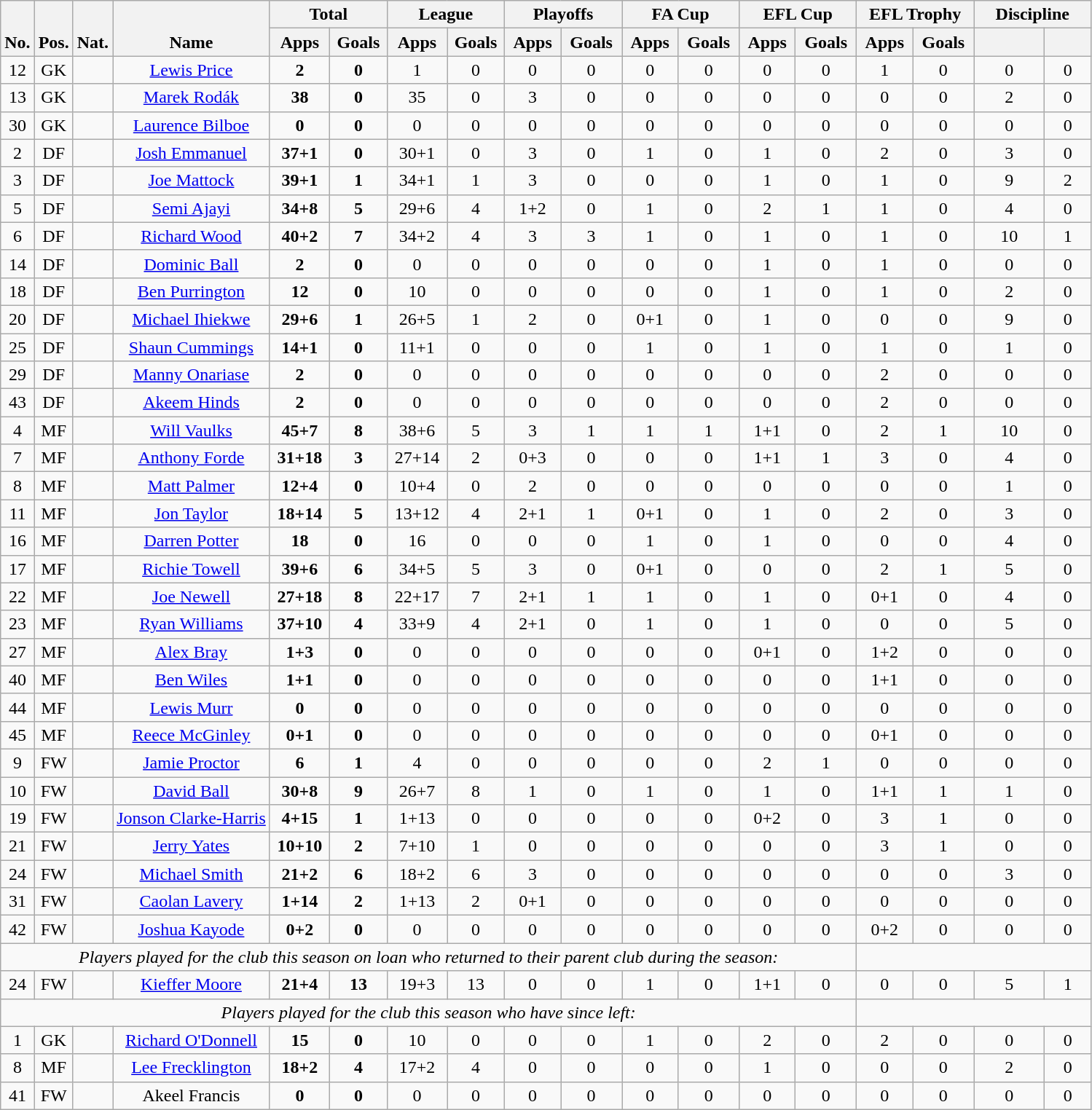<table class="wikitable" style="text-align:center">
<tr>
<th rowspan="2" style="vertical-align:bottom;">No.</th>
<th rowspan="2" style="vertical-align:bottom;">Pos.</th>
<th rowspan="2" style="vertical-align:bottom;">Nat.</th>
<th rowspan="2" style="vertical-align:bottom;">Name</th>
<th colspan="2" style="width:100px;">Total</th>
<th colspan="2" style="width:100px;">League</th>
<th colspan="2" style="width:100px;">Playoffs</th>
<th colspan="2" style="width:100px;">FA Cup</th>
<th colspan="2" style="width:100px;">EFL Cup</th>
<th colspan="2" style="width:100px;">EFL Trophy</th>
<th colspan="2" style="width:100px;">Discipline</th>
</tr>
<tr>
<th>Apps</th>
<th>Goals</th>
<th>Apps</th>
<th>Goals</th>
<th>Apps</th>
<th>Goals</th>
<th>Apps</th>
<th>Goals</th>
<th>Apps</th>
<th>Goals</th>
<th>Apps</th>
<th>Goals</th>
<th></th>
<th></th>
</tr>
<tr>
<td>12</td>
<td>GK</td>
<td></td>
<td><a href='#'>Lewis Price</a></td>
<td><strong>2</strong></td>
<td><strong>0</strong></td>
<td>1</td>
<td>0</td>
<td>0</td>
<td>0</td>
<td>0</td>
<td>0</td>
<td>0</td>
<td>0</td>
<td>1</td>
<td>0</td>
<td>0</td>
<td>0</td>
</tr>
<tr>
<td>13</td>
<td>GK</td>
<td></td>
<td><a href='#'>Marek Rodák</a></td>
<td><strong>38</strong></td>
<td><strong>0</strong></td>
<td>35</td>
<td>0</td>
<td>3</td>
<td>0</td>
<td>0</td>
<td>0</td>
<td>0</td>
<td>0</td>
<td>0</td>
<td>0</td>
<td>2</td>
<td>0</td>
</tr>
<tr>
<td>30</td>
<td>GK</td>
<td></td>
<td><a href='#'>Laurence Bilboe</a></td>
<td><strong>0</strong></td>
<td><strong>0</strong></td>
<td>0</td>
<td>0</td>
<td>0</td>
<td>0</td>
<td>0</td>
<td>0</td>
<td>0</td>
<td>0</td>
<td>0</td>
<td>0</td>
<td>0</td>
<td>0</td>
</tr>
<tr>
<td>2</td>
<td>DF</td>
<td></td>
<td><a href='#'>Josh Emmanuel</a></td>
<td><strong>37+1</strong></td>
<td><strong>0</strong></td>
<td>30+1</td>
<td>0</td>
<td>3</td>
<td>0</td>
<td>1</td>
<td>0</td>
<td>1</td>
<td>0</td>
<td>2</td>
<td>0</td>
<td>3</td>
<td>0</td>
</tr>
<tr>
<td>3</td>
<td>DF</td>
<td></td>
<td><a href='#'>Joe Mattock</a></td>
<td><strong>39+1</strong></td>
<td><strong>1</strong></td>
<td>34+1</td>
<td>1</td>
<td>3</td>
<td>0</td>
<td>0</td>
<td>0</td>
<td>1</td>
<td>0</td>
<td>1</td>
<td>0</td>
<td>9</td>
<td>2</td>
</tr>
<tr>
<td>5</td>
<td>DF</td>
<td></td>
<td><a href='#'>Semi Ajayi</a></td>
<td><strong>34+8</strong></td>
<td><strong>5</strong></td>
<td>29+6</td>
<td>4</td>
<td>1+2</td>
<td>0</td>
<td>1</td>
<td>0</td>
<td>2</td>
<td>1</td>
<td>1</td>
<td>0</td>
<td>4</td>
<td>0</td>
</tr>
<tr>
<td>6</td>
<td>DF</td>
<td></td>
<td><a href='#'>Richard Wood</a></td>
<td><strong>40+2</strong></td>
<td><strong>7</strong></td>
<td>34+2</td>
<td>4</td>
<td>3</td>
<td>3</td>
<td>1</td>
<td>0</td>
<td>1</td>
<td>0</td>
<td>1</td>
<td>0</td>
<td>10</td>
<td>1</td>
</tr>
<tr>
<td>14</td>
<td>DF</td>
<td></td>
<td><a href='#'>Dominic Ball</a></td>
<td><strong>2</strong></td>
<td><strong>0</strong></td>
<td>0</td>
<td>0</td>
<td>0</td>
<td>0</td>
<td>0</td>
<td>0</td>
<td>1</td>
<td>0</td>
<td>1</td>
<td>0</td>
<td>0</td>
<td>0</td>
</tr>
<tr>
<td>18</td>
<td>DF</td>
<td></td>
<td><a href='#'>Ben Purrington</a></td>
<td><strong>12</strong></td>
<td><strong>0</strong></td>
<td>10</td>
<td>0</td>
<td>0</td>
<td>0</td>
<td>0</td>
<td>0</td>
<td>1</td>
<td>0</td>
<td>1</td>
<td>0</td>
<td>2</td>
<td>0</td>
</tr>
<tr>
<td>20</td>
<td>DF</td>
<td></td>
<td><a href='#'>Michael Ihiekwe</a></td>
<td><strong>29+6</strong></td>
<td><strong>1</strong></td>
<td>26+5</td>
<td>1</td>
<td>2</td>
<td>0</td>
<td>0+1</td>
<td>0</td>
<td>1</td>
<td>0</td>
<td>0</td>
<td>0</td>
<td>9</td>
<td>0</td>
</tr>
<tr>
<td>25</td>
<td>DF</td>
<td></td>
<td><a href='#'>Shaun Cummings</a></td>
<td><strong>14+1</strong></td>
<td><strong>0</strong></td>
<td>11+1</td>
<td>0</td>
<td>0</td>
<td>0</td>
<td>1</td>
<td>0</td>
<td>1</td>
<td>0</td>
<td>1</td>
<td>0</td>
<td>1</td>
<td>0</td>
</tr>
<tr>
<td>29</td>
<td>DF</td>
<td></td>
<td><a href='#'>Manny Onariase</a></td>
<td><strong>2</strong></td>
<td><strong>0</strong></td>
<td>0</td>
<td>0</td>
<td>0</td>
<td>0</td>
<td>0</td>
<td>0</td>
<td>0</td>
<td>0</td>
<td>2</td>
<td>0</td>
<td>0</td>
<td>0</td>
</tr>
<tr>
<td>43</td>
<td>DF</td>
<td></td>
<td><a href='#'>Akeem Hinds</a></td>
<td><strong>2</strong></td>
<td><strong>0</strong></td>
<td>0</td>
<td>0</td>
<td>0</td>
<td>0</td>
<td>0</td>
<td>0</td>
<td>0</td>
<td>0</td>
<td>2</td>
<td>0</td>
<td>0</td>
<td>0</td>
</tr>
<tr>
<td>4</td>
<td>MF</td>
<td></td>
<td><a href='#'>Will Vaulks</a></td>
<td><strong>45+7</strong></td>
<td><strong>8</strong></td>
<td>38+6</td>
<td>5</td>
<td>3</td>
<td>1</td>
<td>1</td>
<td>1</td>
<td>1+1</td>
<td>0</td>
<td>2</td>
<td>1</td>
<td>10</td>
<td>0</td>
</tr>
<tr>
<td>7</td>
<td>MF</td>
<td></td>
<td><a href='#'>Anthony Forde</a></td>
<td><strong>31+18</strong></td>
<td><strong>3</strong></td>
<td>27+14</td>
<td>2</td>
<td>0+3</td>
<td>0</td>
<td>0</td>
<td>0</td>
<td>1+1</td>
<td>1</td>
<td>3</td>
<td>0</td>
<td>4</td>
<td>0</td>
</tr>
<tr>
<td>8</td>
<td>MF</td>
<td></td>
<td><a href='#'>Matt Palmer</a></td>
<td><strong>12+4</strong></td>
<td><strong>0</strong></td>
<td>10+4</td>
<td>0</td>
<td>2</td>
<td>0</td>
<td>0</td>
<td>0</td>
<td>0</td>
<td>0</td>
<td>0</td>
<td>0</td>
<td>1</td>
<td>0</td>
</tr>
<tr>
<td>11</td>
<td>MF</td>
<td></td>
<td><a href='#'>Jon Taylor</a></td>
<td><strong>18+14</strong></td>
<td><strong>5</strong></td>
<td>13+12</td>
<td>4</td>
<td>2+1</td>
<td>1</td>
<td>0+1</td>
<td>0</td>
<td>1</td>
<td>0</td>
<td>2</td>
<td>0</td>
<td>3</td>
<td>0</td>
</tr>
<tr>
<td>16</td>
<td>MF</td>
<td></td>
<td><a href='#'>Darren Potter</a></td>
<td><strong>18</strong></td>
<td><strong>0</strong></td>
<td>16</td>
<td>0</td>
<td>0</td>
<td>0</td>
<td>1</td>
<td>0</td>
<td>1</td>
<td>0</td>
<td>0</td>
<td>0</td>
<td>4</td>
<td>0</td>
</tr>
<tr>
<td>17</td>
<td>MF</td>
<td></td>
<td><a href='#'>Richie Towell</a></td>
<td><strong>39+6</strong></td>
<td><strong>6</strong></td>
<td>34+5</td>
<td>5</td>
<td>3</td>
<td>0</td>
<td>0+1</td>
<td>0</td>
<td>0</td>
<td>0</td>
<td>2</td>
<td>1</td>
<td>5</td>
<td>0</td>
</tr>
<tr>
<td>22</td>
<td>MF</td>
<td></td>
<td><a href='#'>Joe Newell</a></td>
<td><strong>27+18</strong></td>
<td><strong>8</strong></td>
<td>22+17</td>
<td>7</td>
<td>2+1</td>
<td>1</td>
<td>1</td>
<td>0</td>
<td>1</td>
<td>0</td>
<td>0+1</td>
<td>0</td>
<td>4</td>
<td>0</td>
</tr>
<tr>
<td>23</td>
<td>MF</td>
<td></td>
<td><a href='#'>Ryan Williams</a></td>
<td><strong>37+10</strong></td>
<td><strong>4</strong></td>
<td>33+9</td>
<td>4</td>
<td>2+1</td>
<td>0</td>
<td>1</td>
<td>0</td>
<td>1</td>
<td>0</td>
<td>0</td>
<td>0</td>
<td>5</td>
<td>0</td>
</tr>
<tr>
<td>27</td>
<td>MF</td>
<td></td>
<td><a href='#'>Alex Bray</a></td>
<td><strong>1+3</strong></td>
<td><strong>0</strong></td>
<td>0</td>
<td>0</td>
<td>0</td>
<td>0</td>
<td>0</td>
<td>0</td>
<td>0+1</td>
<td>0</td>
<td>1+2</td>
<td>0</td>
<td>0</td>
<td>0</td>
</tr>
<tr>
<td>40</td>
<td>MF</td>
<td></td>
<td><a href='#'>Ben Wiles</a></td>
<td><strong>1+1</strong></td>
<td><strong>0</strong></td>
<td>0</td>
<td>0</td>
<td>0</td>
<td>0</td>
<td>0</td>
<td>0</td>
<td>0</td>
<td>0</td>
<td>1+1</td>
<td>0</td>
<td>0</td>
<td>0</td>
</tr>
<tr>
<td>44</td>
<td>MF</td>
<td></td>
<td><a href='#'>Lewis Murr</a></td>
<td><strong>0</strong></td>
<td><strong>0</strong></td>
<td>0</td>
<td>0</td>
<td>0</td>
<td>0</td>
<td>0</td>
<td>0</td>
<td>0</td>
<td>0</td>
<td>0</td>
<td>0</td>
<td>0</td>
<td>0</td>
</tr>
<tr>
<td>45</td>
<td>MF</td>
<td></td>
<td><a href='#'>Reece McGinley</a></td>
<td><strong>0+1</strong></td>
<td><strong>0</strong></td>
<td>0</td>
<td>0</td>
<td>0</td>
<td>0</td>
<td>0</td>
<td>0</td>
<td>0</td>
<td>0</td>
<td>0+1</td>
<td>0</td>
<td>0</td>
<td>0</td>
</tr>
<tr>
<td>9</td>
<td>FW</td>
<td></td>
<td><a href='#'>Jamie Proctor</a></td>
<td><strong>6</strong></td>
<td><strong>1</strong></td>
<td>4</td>
<td>0</td>
<td>0</td>
<td>0</td>
<td>0</td>
<td>0</td>
<td>2</td>
<td>1</td>
<td>0</td>
<td>0</td>
<td>0</td>
<td>0</td>
</tr>
<tr>
<td>10</td>
<td>FW</td>
<td></td>
<td><a href='#'>David Ball</a></td>
<td><strong>30+8</strong></td>
<td><strong>9</strong></td>
<td>26+7</td>
<td>8</td>
<td>1</td>
<td>0</td>
<td>1</td>
<td>0</td>
<td>1</td>
<td>0</td>
<td>1+1</td>
<td>1</td>
<td>1</td>
<td>0</td>
</tr>
<tr>
<td>19</td>
<td>FW</td>
<td></td>
<td><a href='#'>Jonson Clarke-Harris</a></td>
<td><strong>4+15</strong></td>
<td><strong>1</strong></td>
<td>1+13</td>
<td>0</td>
<td>0</td>
<td>0</td>
<td>0</td>
<td>0</td>
<td>0+2</td>
<td>0</td>
<td>3</td>
<td>1</td>
<td>0</td>
<td>0</td>
</tr>
<tr>
<td>21</td>
<td>FW</td>
<td></td>
<td><a href='#'>Jerry Yates</a></td>
<td><strong>10+10</strong></td>
<td><strong>2</strong></td>
<td>7+10</td>
<td>1</td>
<td>0</td>
<td>0</td>
<td>0</td>
<td>0</td>
<td>0</td>
<td>0</td>
<td>3</td>
<td>1</td>
<td>0</td>
<td>0</td>
</tr>
<tr>
<td>24</td>
<td>FW</td>
<td></td>
<td><a href='#'>Michael Smith</a></td>
<td><strong>21+2</strong></td>
<td><strong>6</strong></td>
<td>18+2</td>
<td>6</td>
<td>3</td>
<td>0</td>
<td>0</td>
<td>0</td>
<td>0</td>
<td>0</td>
<td>0</td>
<td>0</td>
<td>3</td>
<td>0</td>
</tr>
<tr>
<td>31</td>
<td>FW</td>
<td></td>
<td><a href='#'>Caolan Lavery</a></td>
<td><strong>1+14</strong></td>
<td><strong>2</strong></td>
<td>1+13</td>
<td>2</td>
<td>0+1</td>
<td>0</td>
<td>0</td>
<td>0</td>
<td>0</td>
<td>0</td>
<td>0</td>
<td>0</td>
<td>0</td>
<td>0</td>
</tr>
<tr>
<td>42</td>
<td>FW</td>
<td></td>
<td><a href='#'>Joshua Kayode</a></td>
<td><strong>0+2</strong></td>
<td><strong>0</strong></td>
<td>0</td>
<td>0</td>
<td>0</td>
<td>0</td>
<td>0</td>
<td>0</td>
<td>0</td>
<td>0</td>
<td>0+2</td>
<td>0</td>
<td>0</td>
<td>0</td>
</tr>
<tr>
<td colspan="14"><em>Players played for the club this season on loan who returned to their parent club during the season:</em></td>
</tr>
<tr>
<td>24</td>
<td>FW</td>
<td></td>
<td><a href='#'>Kieffer Moore</a></td>
<td><strong>21+4</strong></td>
<td><strong>13</strong></td>
<td>19+3</td>
<td>13</td>
<td>0</td>
<td>0</td>
<td>1</td>
<td>0</td>
<td>1+1</td>
<td>0</td>
<td>0</td>
<td>0</td>
<td>5</td>
<td>1</td>
</tr>
<tr>
<td colspan="14"><em>Players played for the club this season who have since left:</em></td>
</tr>
<tr>
<td>1</td>
<td>GK</td>
<td></td>
<td><a href='#'>Richard O'Donnell</a></td>
<td><strong>15</strong></td>
<td><strong>0</strong></td>
<td>10</td>
<td>0</td>
<td>0</td>
<td>0</td>
<td>1</td>
<td>0</td>
<td>2</td>
<td>0</td>
<td>2</td>
<td>0</td>
<td>0</td>
<td>0</td>
</tr>
<tr>
<td>8</td>
<td>MF</td>
<td></td>
<td><a href='#'>Lee Frecklington</a></td>
<td><strong>18+2</strong></td>
<td><strong>4</strong></td>
<td>17+2</td>
<td>4</td>
<td>0</td>
<td>0</td>
<td>0</td>
<td>0</td>
<td>1</td>
<td>0</td>
<td>0</td>
<td>0</td>
<td>2</td>
<td>0</td>
</tr>
<tr>
<td>41</td>
<td>FW</td>
<td></td>
<td>Akeel Francis</td>
<td><strong>0</strong></td>
<td><strong>0</strong></td>
<td>0</td>
<td>0</td>
<td>0</td>
<td>0</td>
<td>0</td>
<td>0</td>
<td>0</td>
<td>0</td>
<td>0</td>
<td>0</td>
<td>0</td>
<td>0</td>
</tr>
</table>
